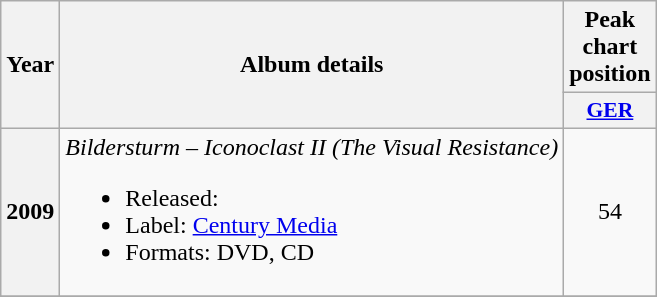<table class="wikitable plainrowheaders" style="text-align:center;">
<tr>
<th rowspan="2">Year</th>
<th rowspan="2">Album details</th>
<th>Peak chart<br>position</th>
</tr>
<tr>
<th style="width:3em;font-size:90%;"><a href='#'>GER</a><br></th>
</tr>
<tr>
<th scope="row">2009</th>
<td align=left><em>Bildersturm – Iconoclast II (The Visual Resistance)</em><br><ul><li>Released: </li><li>Label: <a href='#'>Century Media</a></li><li>Formats: DVD, CD</li></ul></td>
<td>54</td>
</tr>
<tr>
</tr>
</table>
